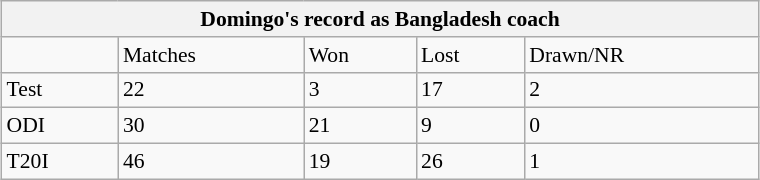<table class="wikitable" style="margin:1em auto; width: 40%; font-size: 90%;" cellspacing="5">
<tr>
<th colspan="5">Domingo's record as Bangladesh coach</th>
</tr>
<tr>
<td> </td>
<td>Matches</td>
<td>Won</td>
<td>Lost</td>
<td>Drawn/NR</td>
</tr>
<tr>
<td>Test</td>
<td>22</td>
<td>3</td>
<td>17</td>
<td>2</td>
</tr>
<tr>
<td>ODI</td>
<td>30</td>
<td>21</td>
<td>9</td>
<td>0</td>
</tr>
<tr>
<td>T20I</td>
<td>46</td>
<td>19</td>
<td>26</td>
<td>1</td>
</tr>
</table>
